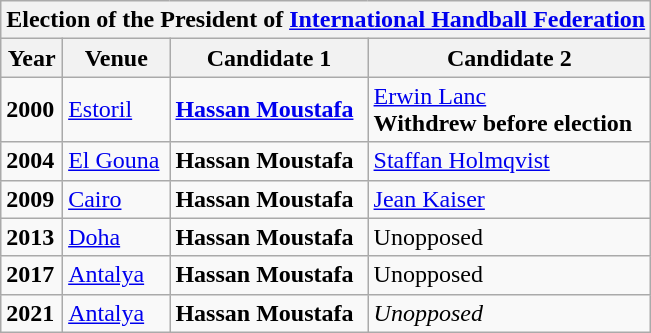<table class="wikitable">
<tr>
<th colspan="4">Election of the President of <a href='#'>International Handball Federation</a></th>
</tr>
<tr>
<th>Year</th>
<th>Venue</th>
<th>Candidate 1</th>
<th>Candidate 2</th>
</tr>
<tr>
<td><strong>2000</strong></td>
<td> <a href='#'>Estoril</a></td>
<td> <strong><a href='#'>Hassan Moustafa</a></strong> <br> <strong></strong></td>
<td> <a href='#'>Erwin Lanc</a> <br> <strong>Withdrew before election</strong></td>
</tr>
<tr>
<td><strong>2004</strong></td>
<td> <a href='#'>El Gouna</a></td>
<td> <strong>Hassan Moustafa</strong> <br> <strong></strong></td>
<td> <a href='#'>Staffan Holmqvist</a> <br> <strong></strong></td>
</tr>
<tr>
<td><strong>2009</strong></td>
<td> <a href='#'>Cairo</a></td>
<td> <strong>Hassan Moustafa</strong> <br> <strong></strong></td>
<td> <a href='#'>Jean Kaiser</a> <br> <strong></strong></td>
</tr>
<tr>
<td><strong>2013</strong></td>
<td> <a href='#'>Doha</a></td>
<td> <strong>Hassan Moustafa</strong> <br> <strong></strong></td>
<td>Unopposed</td>
</tr>
<tr>
<td><strong>2017</strong></td>
<td> <a href='#'>Antalya</a></td>
<td> <strong>Hassan Moustafa</strong> <br> <strong></strong></td>
<td>Unopposed</td>
</tr>
<tr>
<td><strong>2021</strong></td>
<td> <a href='#'>Antalya</a></td>
<td> <strong>Hassan Moustafa</strong> <br> <strong></strong></td>
<td><em>Unopposed</em></td>
</tr>
</table>
